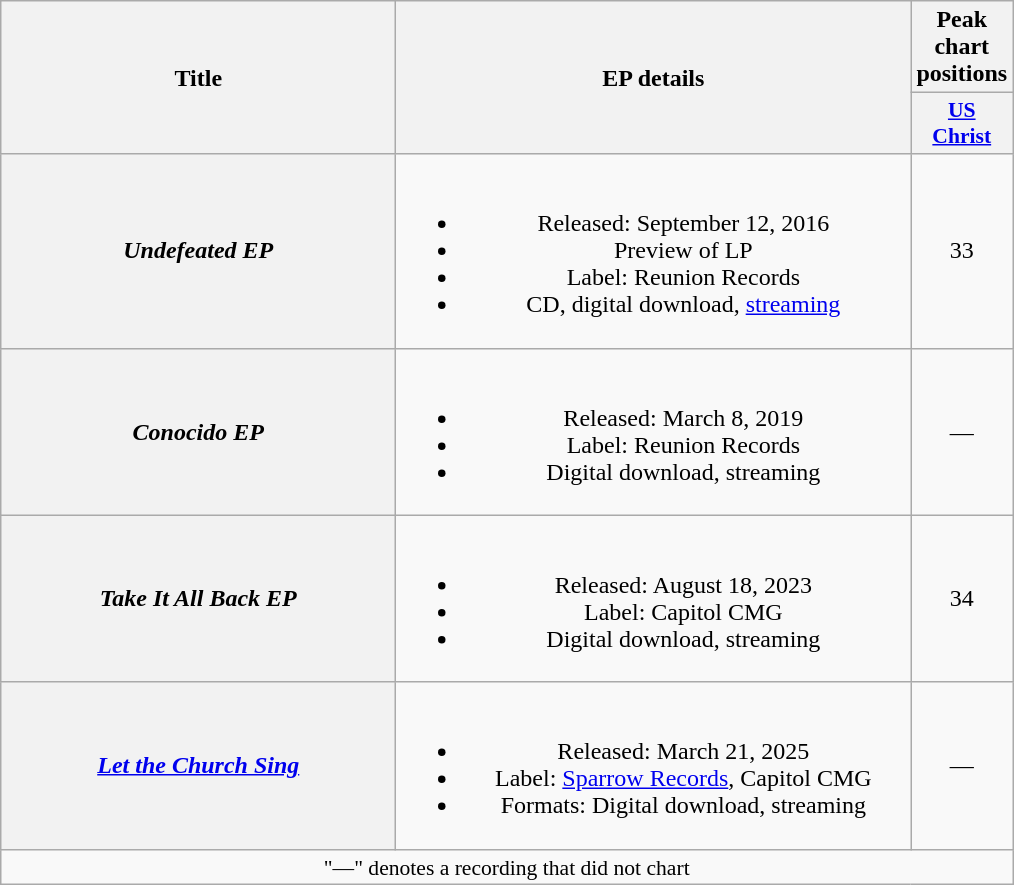<table class="wikitable plainrowheaders" style="text-align:center;">
<tr>
<th scope="col" rowspan="2" style="width:16em;">Title</th>
<th scope="col" rowspan="2" style="width:21em;">EP details</th>
<th scope="col" colspan="1">Peak chart positions</th>
</tr>
<tr>
<th style="width:3em; font-size:90%"><a href='#'>US<br>Christ</a><br></th>
</tr>
<tr>
<th scope="row"><em>Undefeated EP</em></th>
<td><br><ul><li>Released: September 12, 2016</li><li>Preview of LP</li><li>Label: Reunion Records</li><li>CD, digital download, <a href='#'>streaming</a></li></ul></td>
<td>33</td>
</tr>
<tr>
<th scope="row"><em>Conocido EP</em></th>
<td><br><ul><li>Released: March 8, 2019</li><li>Label: Reunion Records</li><li>Digital download, streaming</li></ul></td>
<td>—</td>
</tr>
<tr>
<th scope="row"><em>Take It All Back EP</em></th>
<td><br><ul><li>Released: August 18, 2023</li><li>Label: Capitol CMG</li><li>Digital download, streaming</li></ul></td>
<td>34</td>
</tr>
<tr>
<th scope="row"><em><a href='#'>Let the Church Sing</a></em></th>
<td><br><ul><li>Released: March 21, 2025</li><li>Label: <a href='#'>Sparrow Records</a>, Capitol CMG</li><li>Formats: Digital download, streaming</li></ul></td>
<td>—</td>
</tr>
<tr>
<td colspan="3" style="font-size:90%">"—" denotes a recording that did not chart</td>
</tr>
</table>
